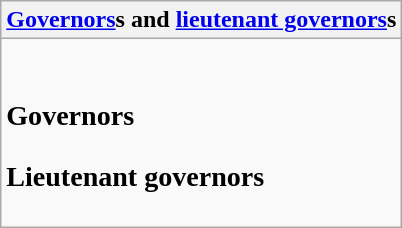<table class="wikitable collapsible collapsed">
<tr>
<th><a href='#'>Governors</a>s and <a href='#'>lieutenant governors</a>s</th>
</tr>
<tr>
<td><br><h3>Governors</h3><h3>Lieutenant governors</h3></td>
</tr>
</table>
